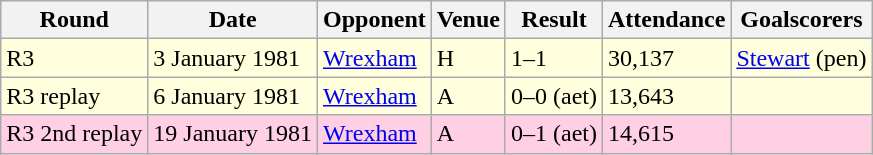<table class="wikitable">
<tr>
<th>Round</th>
<th>Date</th>
<th>Opponent</th>
<th>Venue</th>
<th>Result</th>
<th>Attendance</th>
<th>Goalscorers</th>
</tr>
<tr style="background-color: #ffffdd;">
<td>R3</td>
<td>3 January 1981</td>
<td><a href='#'>Wrexham</a></td>
<td>H</td>
<td>1–1</td>
<td>30,137</td>
<td><a href='#'>Stewart</a> (pen)</td>
</tr>
<tr style="background-color: #ffffdd;">
<td>R3 replay</td>
<td>6 January 1981</td>
<td><a href='#'>Wrexham</a></td>
<td>A</td>
<td>0–0 (aet)</td>
<td>13,643</td>
<td></td>
</tr>
<tr style="background-color: #ffd0e3;">
<td>R3 2nd replay</td>
<td>19 January 1981</td>
<td><a href='#'>Wrexham</a></td>
<td>A</td>
<td>0–1 (aet)</td>
<td>14,615</td>
<td></td>
</tr>
</table>
